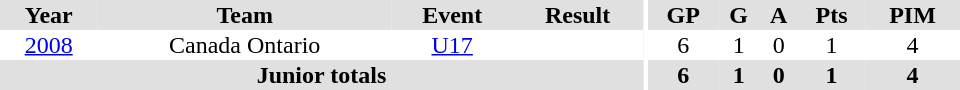<table border="0" cellpadding="1" cellspacing="0" ID="Table3" style="text-align:center; width:40em">
<tr ALIGN="center" bgcolor="#e0e0e0">
<th>Year</th>
<th>Team</th>
<th>Event</th>
<th>Result</th>
<th rowspan="99" bgcolor="#ffffff"></th>
<th>GP</th>
<th>G</th>
<th>A</th>
<th>Pts</th>
<th>PIM</th>
</tr>
<tr>
<td><a href='#'>2008</a></td>
<td>Canada Ontario</td>
<td><a href='#'>U17</a></td>
<td></td>
<td>6</td>
<td>1</td>
<td>0</td>
<td>1</td>
<td>4</td>
</tr>
<tr bgcolor="#e0e0e0">
<th colspan="4">Junior totals</th>
<th>6</th>
<th>1</th>
<th>0</th>
<th>1</th>
<th>4</th>
</tr>
</table>
